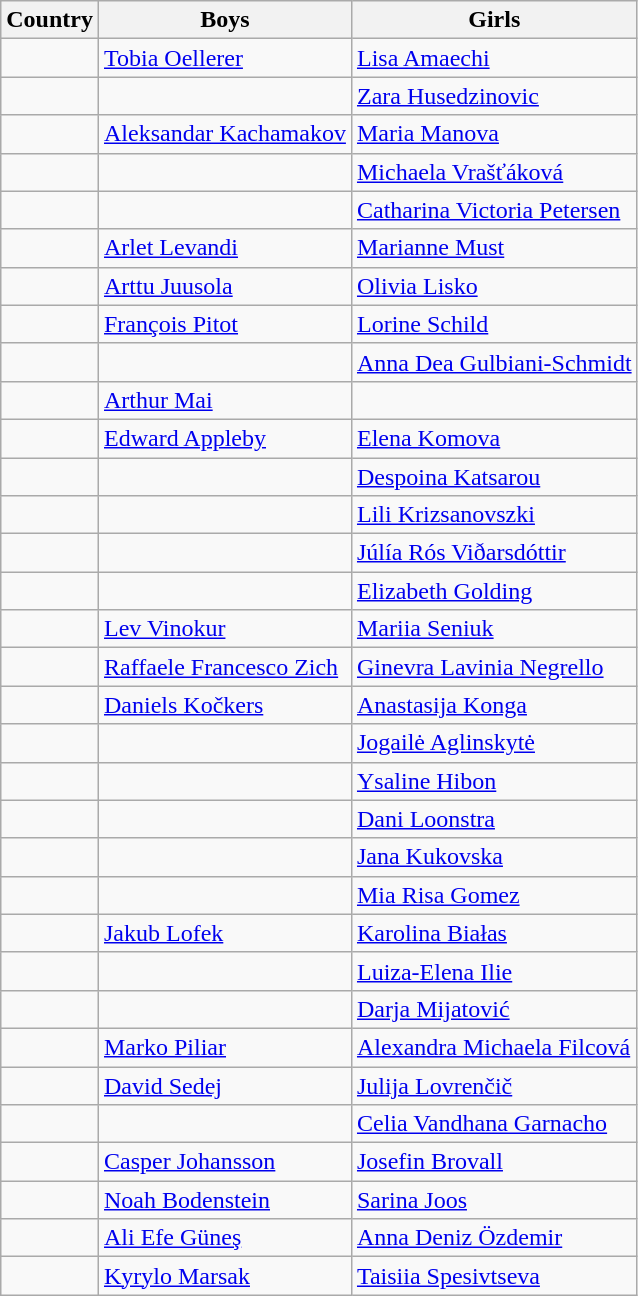<table class="wikitable">
<tr>
<th>Country</th>
<th>Boys</th>
<th>Girls</th>
</tr>
<tr>
<td></td>
<td><a href='#'>Tobia Oellerer</a></td>
<td><a href='#'>Lisa Amaechi</a></td>
</tr>
<tr>
<td></td>
<td></td>
<td><a href='#'>Zara Husedzinovic</a></td>
</tr>
<tr>
<td></td>
<td><a href='#'>Aleksandar Kachamakov</a></td>
<td><a href='#'>Maria Manova</a></td>
</tr>
<tr>
<td></td>
<td></td>
<td><a href='#'>Michaela Vrašťáková</a></td>
</tr>
<tr>
<td></td>
<td></td>
<td><a href='#'>Catharina Victoria Petersen</a></td>
</tr>
<tr>
<td></td>
<td><a href='#'>Arlet Levandi</a></td>
<td><a href='#'>Marianne Must</a></td>
</tr>
<tr>
<td></td>
<td><a href='#'>Arttu Juusola</a></td>
<td><a href='#'>Olivia Lisko</a></td>
</tr>
<tr>
<td></td>
<td><a href='#'>François Pitot</a></td>
<td><a href='#'>Lorine Schild</a></td>
</tr>
<tr>
<td></td>
<td></td>
<td><a href='#'>Anna Dea Gulbiani-Schmidt</a></td>
</tr>
<tr>
<td></td>
<td><a href='#'>Arthur Mai</a></td>
<td></td>
</tr>
<tr>
<td></td>
<td><a href='#'>Edward Appleby</a></td>
<td><a href='#'>Elena Komova</a></td>
</tr>
<tr>
<td></td>
<td></td>
<td><a href='#'>Despoina Katsarou</a></td>
</tr>
<tr>
<td></td>
<td></td>
<td><a href='#'>Lili Krizsanovszki</a></td>
</tr>
<tr>
<td></td>
<td></td>
<td><a href='#'>Júlía Rós Viðarsdóttir</a></td>
</tr>
<tr>
<td></td>
<td></td>
<td><a href='#'>Elizabeth Golding</a></td>
</tr>
<tr>
<td></td>
<td><a href='#'>Lev Vinokur</a></td>
<td><a href='#'>Mariia Seniuk</a></td>
</tr>
<tr>
<td></td>
<td><a href='#'>Raffaele Francesco Zich</a></td>
<td><a href='#'>Ginevra Lavinia Negrello</a></td>
</tr>
<tr>
<td></td>
<td><a href='#'>Daniels Kočkers</a></td>
<td><a href='#'>Anastasija Konga</a></td>
</tr>
<tr>
<td></td>
<td></td>
<td><a href='#'>Jogailė Aglinskytė</a></td>
</tr>
<tr>
<td></td>
<td></td>
<td><a href='#'>Ysaline Hibon</a></td>
</tr>
<tr>
<td></td>
<td></td>
<td><a href='#'>Dani Loonstra</a></td>
</tr>
<tr>
<td></td>
<td></td>
<td><a href='#'>Jana Kukovska</a></td>
</tr>
<tr>
<td></td>
<td></td>
<td><a href='#'>Mia Risa Gomez</a></td>
</tr>
<tr>
<td></td>
<td><a href='#'>Jakub Lofek</a></td>
<td><a href='#'>Karolina Białas</a></td>
</tr>
<tr>
<td></td>
<td></td>
<td><a href='#'>Luiza-Elena Ilie</a></td>
</tr>
<tr>
<td></td>
<td></td>
<td><a href='#'>Darja Mijatović</a></td>
</tr>
<tr>
<td></td>
<td><a href='#'>Marko Piliar</a></td>
<td><a href='#'>Alexandra Michaela Filcová</a></td>
</tr>
<tr>
<td></td>
<td><a href='#'>David Sedej</a></td>
<td><a href='#'>Julija Lovrenčič</a></td>
</tr>
<tr>
<td></td>
<td></td>
<td><a href='#'>Celia Vandhana Garnacho</a></td>
</tr>
<tr>
<td></td>
<td><a href='#'>Casper Johansson</a></td>
<td><a href='#'>Josefin Brovall</a></td>
</tr>
<tr>
<td></td>
<td><a href='#'>Noah Bodenstein</a></td>
<td><a href='#'>Sarina Joos</a></td>
</tr>
<tr>
<td></td>
<td><a href='#'>Ali Efe Güneş</a></td>
<td><a href='#'>Anna Deniz Özdemir</a></td>
</tr>
<tr>
<td></td>
<td><a href='#'>Kyrylo Marsak</a></td>
<td><a href='#'>Taisiia Spesivtseva</a></td>
</tr>
</table>
